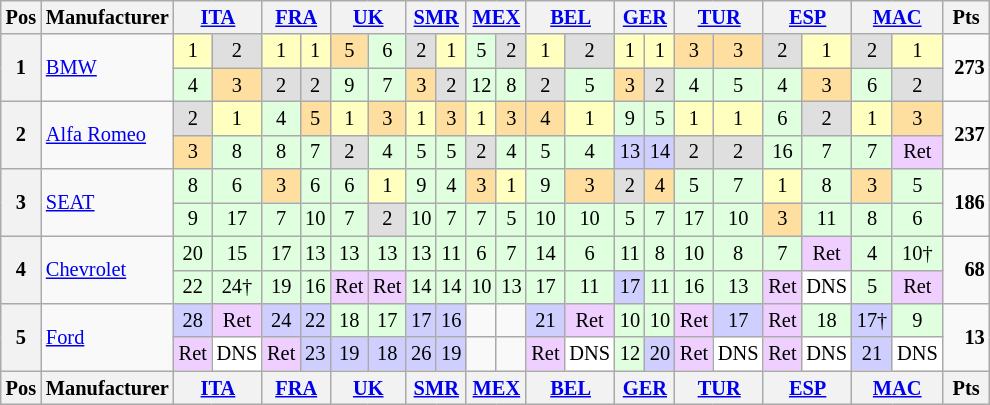<table align=left| class="wikitable" style="font-size: 85%; text-align: center">
<tr valign="top">
<th valign=middle>Pos</th>
<th valign=middle>Manufacturer</th>
<th colspan=2><a href='#'>ITA</a><br></th>
<th colspan=2><a href='#'>FRA</a><br></th>
<th colspan=2><a href='#'>UK</a><br></th>
<th colspan=2><a href='#'>SMR</a><br></th>
<th colspan=2><a href='#'>MEX</a><br></th>
<th colspan=2><a href='#'>BEL</a><br></th>
<th colspan=2><a href='#'>GER</a><br></th>
<th colspan=2><a href='#'>TUR</a><br></th>
<th colspan=2><a href='#'>ESP</a><br></th>
<th colspan=2><a href='#'>MAC</a><br></th>
<th valign=middle> Pts </th>
</tr>
<tr>
<th rowspan=2>1</th>
<td align="left" rowspan=2> <a href='#'>BMW</a></td>
<td style="background:#ffffbf;">1</td>
<td style="background:#dfdfdf;">2</td>
<td style="background:#ffffbf;">1</td>
<td style="background:#ffffbf;">1</td>
<td style="background:#ffdf9f;">5</td>
<td style="background:#dfffdf;">6</td>
<td style="background:#dfdfdf;">2</td>
<td style="background:#ffffbf;">1</td>
<td style="background:#dfffdf;">5</td>
<td style="background:#dfdfdf;">2</td>
<td style="background:#ffffbf;">1</td>
<td style="background:#dfdfdf;">2</td>
<td style="background:#ffffbf;">1</td>
<td style="background:#ffffbf;">1</td>
<td style="background:#ffdf9f;">3</td>
<td style="background:#ffdf9f;">3</td>
<td style="background:#dfdfdf;">2</td>
<td style="background:#ffffbf;">1</td>
<td style="background:#dfdfdf;">2</td>
<td style="background:#ffffbf;">1</td>
<td align="right" rowspan=2><strong>273</strong></td>
</tr>
<tr>
<td style="background:#dfffdf;">4</td>
<td style="background:#ffdf9f;">3</td>
<td style="background:#dfdfdf;">2</td>
<td style="background:#dfdfdf;">2</td>
<td style="background:#dfffdf;">9</td>
<td style="background:#dfffdf;">7</td>
<td style="background:#ffdf9f;">3</td>
<td style="background:#dfdfdf;">2</td>
<td style="background:#dfffdf;">12</td>
<td style="background:#dfffdf;">8</td>
<td style="background:#dfdfdf;">2</td>
<td style="background:#dfffdf;">5</td>
<td style="background:#ffdf9f;">3</td>
<td style="background:#dfdfdf;">2</td>
<td style="background:#dfffdf;">4</td>
<td style="background:#dfffdf;">5</td>
<td style="background:#dfffdf;">4</td>
<td style="background:#ffdf9f;">3</td>
<td style="background:#dfffdf;">6</td>
<td style="background:#dfdfdf;">2</td>
</tr>
<tr>
<th rowspan=2>2</th>
<td align="left" rowspan=2 nowrap> <a href='#'>Alfa Romeo</a></td>
<td style="background:#dfdfdf;">2</td>
<td style="background:#ffffbf;">1</td>
<td style="background:#dfffdf;">4</td>
<td style="background:#ffdf9f;">5</td>
<td style="background:#ffffbf;">1</td>
<td style="background:#ffdf9f;">3</td>
<td style="background:#ffffbf;">1</td>
<td style="background:#ffdf9f;">3</td>
<td style="background:#ffffbf;">1</td>
<td style="background:#ffdf9f;">3</td>
<td style="background:#ffdf9f;">4</td>
<td style="background:#ffffbf;">1</td>
<td style="background:#dfffdf;">9</td>
<td style="background:#dfffdf;">5</td>
<td style="background:#ffffbf;">1</td>
<td style="background:#ffffbf;">1</td>
<td style="background:#dfffdf;">6</td>
<td style="background:#dfdfdf;">2</td>
<td style="background:#ffffbf;">1</td>
<td style="background:#ffdf9f;">3</td>
<td align="right" rowspan=2><strong>237</strong></td>
</tr>
<tr>
<td style="background:#ffdf9f;">3</td>
<td style="background:#dfffdf;">8</td>
<td style="background:#dfffdf;">8</td>
<td style="background:#dfffdf;">7</td>
<td style="background:#dfdfdf;">2</td>
<td style="background:#dfffdf;">4</td>
<td style="background:#dfffdf;">5</td>
<td style="background:#dfffdf;">5</td>
<td style="background:#dfdfdf;">2</td>
<td style="background:#dfffdf;">4</td>
<td style="background:#dfffdf;">5</td>
<td style="background:#dfffdf;">4</td>
<td style="background:#cfcfff;">13</td>
<td style="background:#cfcfff;">14</td>
<td style="background:#dfdfdf;">2</td>
<td style="background:#dfdfdf;">2</td>
<td style="background:#dfffdf;">16</td>
<td style="background:#dfffdf;">7</td>
<td style="background:#dfffdf;">7</td>
<td style="background:#efcfff;">Ret</td>
</tr>
<tr>
<th rowspan=2>3</th>
<td align="left" rowspan=2> <a href='#'>SEAT</a></td>
<td style="background:#dfffdf;">8</td>
<td style="background:#dfffdf;">6</td>
<td style="background:#ffdf9f;">3</td>
<td style="background:#dfffdf;">6</td>
<td style="background:#dfffdf;">6</td>
<td style="background:#ffffbf;">1</td>
<td style="background:#dfffdf;">9</td>
<td style="background:#dfffdf;">4</td>
<td style="background:#ffdf9f;">3</td>
<td style="background:#ffffbf;">1</td>
<td style="background:#dfffdf;">9</td>
<td style="background:#ffdf9f;">3</td>
<td style="background:#dfdfdf;">2</td>
<td style="background:#ffdf9f;">4</td>
<td style="background:#dfffdf;">5</td>
<td style="background:#dfffdf;">7</td>
<td style="background:#ffffbf;">1</td>
<td style="background:#dfffdf;">8</td>
<td style="background:#ffdf9f;">3</td>
<td style="background:#dfffdf;">5</td>
<td align="right" rowspan=2><strong>186</strong></td>
</tr>
<tr>
<td style="background:#dfffdf;">9</td>
<td style="background:#dfffdf;">17</td>
<td style="background:#dfffdf;">7</td>
<td style="background:#dfffdf;">10</td>
<td style="background:#dfffdf;">7</td>
<td style="background:#dfdfdf;">2</td>
<td style="background:#dfffdf;">10</td>
<td style="background:#dfffdf;">7</td>
<td style="background:#dfffdf;">7</td>
<td style="background:#dfffdf;">5</td>
<td style="background:#dfffdf;">10</td>
<td style="background:#dfffdf;">10</td>
<td style="background:#dfffdf;">5</td>
<td style="background:#dfffdf;">7</td>
<td style="background:#dfffdf;">17</td>
<td style="background:#dfffdf;">10</td>
<td style="background:#ffdf9f;">3</td>
<td style="background:#dfffdf;">11</td>
<td style="background:#dfffdf;">8</td>
<td style="background:#dfffdf;">6</td>
</tr>
<tr>
<th rowspan=2>4</th>
<td align="left" rowspan=2> <a href='#'>Chevrolet</a></td>
<td style="background:#dfffdf;">20</td>
<td style="background:#dfffdf;">15</td>
<td style="background:#dfffdf;">17</td>
<td style="background:#dfffdf;">13</td>
<td style="background:#dfffdf;">13</td>
<td style="background:#dfffdf;">13</td>
<td style="background:#dfffdf;">13</td>
<td style="background:#dfffdf;">11</td>
<td style="background:#dfffdf;">6</td>
<td style="background:#dfffdf;">7</td>
<td style="background:#dfffdf;">14</td>
<td style="background:#dfffdf;">6</td>
<td style="background:#dfffdf;">11</td>
<td style="background:#dfffdf;">8</td>
<td style="background:#dfffdf;">10</td>
<td style="background:#dfffdf;">8</td>
<td style="background:#dfffdf;">7</td>
<td style="background:#efcfff;">Ret</td>
<td style="background:#dfffdf;">4</td>
<td style="background:#dfffdf;">10†</td>
<td align="right" rowspan=2><strong>68</strong></td>
</tr>
<tr>
<td style="background:#dfffdf;">22</td>
<td style="background:#dfffdf;">24†</td>
<td style="background:#dfffdf;">19</td>
<td style="background:#dfffdf;">16</td>
<td style="background:#efcfff;">Ret</td>
<td style="background:#efcfff;">Ret</td>
<td style="background:#dfffdf;">14</td>
<td style="background:#dfffdf;">14</td>
<td style="background:#dfffdf;">10</td>
<td style="background:#dfffdf;">13</td>
<td style="background:#dfffdf;">17</td>
<td style="background:#dfffdf;">11</td>
<td style="background:#cfcfff;">17</td>
<td style="background:#dfffdf;">11</td>
<td style="background:#dfffdf;">16</td>
<td style="background:#dfffdf;">13</td>
<td style="background:#efcfff;">Ret</td>
<td style="background:#ffffff;">DNS</td>
<td style="background:#dfffdf;">5</td>
<td style="background:#efcfff;">Ret</td>
</tr>
<tr>
<th rowspan=2>5</th>
<td align="left" rowspan=2> <a href='#'>Ford</a></td>
<td style="background:#cfcfff;">28</td>
<td style="background:#efcfff;">Ret</td>
<td style="background:#cfcfff;">24</td>
<td style="background:#cfcfff;">22</td>
<td style="background:#dfffdf;">18</td>
<td style="background:#dfffdf;">17</td>
<td style="background:#cfcfff;">17</td>
<td style="background:#cfcfff;">16</td>
<td></td>
<td></td>
<td style="background:#cfcfff;">21</td>
<td style="background:#efcfff;">Ret</td>
<td style="background:#dfffdf;">10</td>
<td style="background:#dfffdf;">10</td>
<td style="background:#efcfff;">Ret</td>
<td style="background:#cfcfff;">17</td>
<td style="background:#efcfff;">Ret</td>
<td style="background:#dfffdf;">18</td>
<td style="background:#cfcfff;">17†</td>
<td style="background:#dfffdf;">9</td>
<td align="right" rowspan=2><strong>13</strong></td>
</tr>
<tr>
<td style="background:#efcfff;">Ret</td>
<td style="background:#ffffff;">DNS</td>
<td style="background:#efcfff;">Ret</td>
<td style="background:#cfcfff;">23</td>
<td style="background:#cfcfff;">19</td>
<td style="background:#cfcfff;">18</td>
<td style="background:#cfcfff;">26</td>
<td style="background:#cfcfff;">19</td>
<td></td>
<td></td>
<td style="background:#efcfff;">Ret</td>
<td style="background:#ffffff;">DNS</td>
<td style="background:#dfffdf;">12</td>
<td style="background:#cfcfff;">20</td>
<td style="background:#efcfff;">Ret</td>
<td style="background:#ffffff;">DNS</td>
<td style="background:#efcfff;">Ret</td>
<td style="background:#ffffff;">DNS</td>
<td style="background:#cfcfff;">21</td>
<td style="background:#ffffff;">DNS</td>
</tr>
<tr>
<th valign=middle>Pos</th>
<th valign=middle>Manufacturer</th>
<th colspan=2><a href='#'>ITA</a><br></th>
<th colspan=2><a href='#'>FRA</a><br></th>
<th colspan=2><a href='#'>UK</a><br></th>
<th colspan=2><a href='#'>SMR</a><br></th>
<th colspan=2><a href='#'>MEX</a><br></th>
<th colspan=2><a href='#'>BEL</a><br></th>
<th colspan=2><a href='#'>GER</a><br></th>
<th colspan=2><a href='#'>TUR</a><br></th>
<th colspan=2><a href='#'>ESP</a><br></th>
<th colspan=2><a href='#'>MAC</a><br></th>
<th valign=middle> Pts </th>
</tr>
</table>
